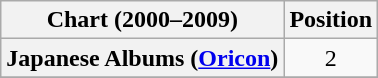<table class="wikitable plainrowheaders">
<tr>
<th>Chart (2000–2009)</th>
<th>Position</th>
</tr>
<tr>
<th scope="row">Japanese Albums (<a href='#'>Oricon</a>)</th>
<td style="text-align:center;">2</td>
</tr>
<tr>
</tr>
</table>
